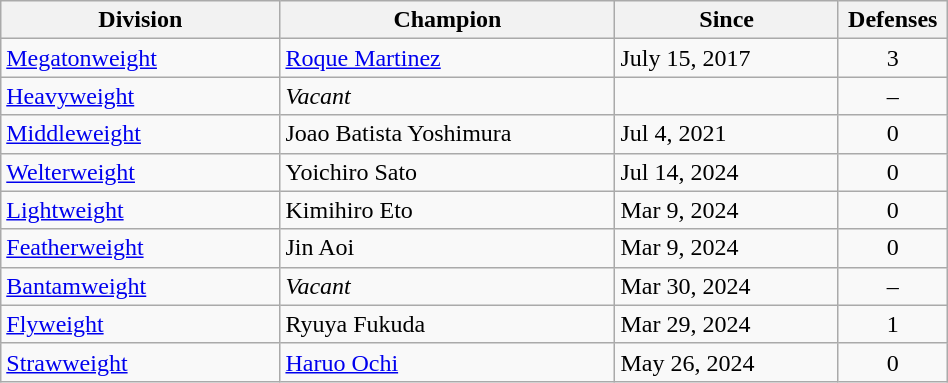<table class="wikitable" width="50%">
<tr>
<th width="25%">Division</th>
<th width="30%">Champion</th>
<th width="20%">Since</th>
<th width="5%">Defenses</th>
</tr>
<tr>
<td><a href='#'>Megatonweight</a></td>
<td> <a href='#'>Roque Martinez</a></td>
<td>July 15, 2017</td>
<td align=center>3</td>
</tr>
<tr>
<td><a href='#'>Heavyweight</a></td>
<td><em>Vacant</em></td>
<td></td>
<td align=center>–</td>
</tr>
<tr>
<td><a href='#'>Middleweight</a></td>
<td> Joao Batista Yoshimura</td>
<td>Jul 4, 2021</td>
<td align=center>0</td>
</tr>
<tr>
<td><a href='#'>Welterweight</a></td>
<td> Yoichiro Sato</td>
<td>Jul 14, 2024</td>
<td align=center>0</td>
</tr>
<tr>
<td><a href='#'>Lightweight</a></td>
<td> Kimihiro Eto</td>
<td>Mar 9, 2024</td>
<td align=center>0</td>
</tr>
<tr>
<td><a href='#'>Featherweight</a></td>
<td> Jin Aoi</td>
<td>Mar 9, 2024</td>
<td align=center>0</td>
</tr>
<tr>
<td><a href='#'>Bantamweight</a></td>
<td><em>Vacant</em></td>
<td>Mar 30, 2024</td>
<td align=center>–</td>
</tr>
<tr>
<td><a href='#'>Flyweight</a></td>
<td> Ryuya Fukuda</td>
<td>Mar 29, 2024</td>
<td align=center>1</td>
</tr>
<tr>
<td><a href='#'>Strawweight</a></td>
<td> <a href='#'>Haruo Ochi</a></td>
<td>May 26, 2024</td>
<td align=center>0</td>
</tr>
</table>
